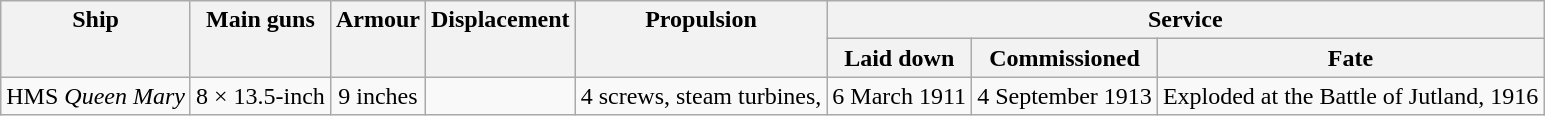<table class="wikitable">
<tr valign="top">
<th align= center rowspan=2>Ship</th>
<th align= center rowspan=2>Main guns</th>
<th align= center rowspan=2>Armour</th>
<th align= center rowspan=2>Displacement</th>
<th align= center rowspan=2>Propulsion</th>
<th align= center colspan=3>Service</th>
</tr>
<tr valign="top">
<th align= center>Laid down</th>
<th align= center>Commissioned</th>
<th align= center>Fate</th>
</tr>
<tr valign="center">
<td align= left>HMS <em>Queen Mary</em></td>
<td align= center>8 × 13.5-inch</td>
<td align= center>9 inches</td>
<td align= center></td>
<td align= center>4 screws, steam turbines, </td>
<td align= center>6 March 1911</td>
<td align= center>4 September 1913</td>
<td align= left>Exploded at the Battle of Jutland, 1916</td>
</tr>
</table>
